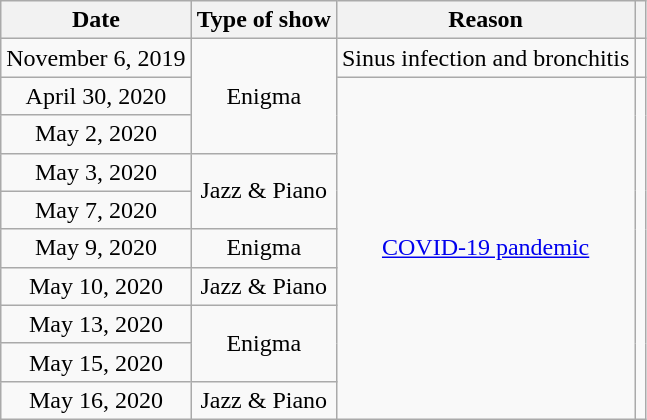<table class="wikitable" style="text-align:center;">
<tr>
<th scope="col">Date</th>
<th scope="col">Type of show</th>
<th scope="col">Reason</th>
<th scope="col" class="unsortable"></th>
</tr>
<tr>
<td scope="row">November 6, 2019</td>
<td rowspan="3">Enigma</td>
<td>Sinus infection and bronchitis</td>
<td></td>
</tr>
<tr>
<td scope="row">April 30, 2020</td>
<td rowspan="9"><a href='#'>COVID-19 pandemic</a></td>
<td rowspan="9"></td>
</tr>
<tr>
<td scope="row">May 2, 2020</td>
</tr>
<tr>
<td scope="row">May 3, 2020</td>
<td rowspan="2">Jazz & Piano</td>
</tr>
<tr>
<td scope="row">May 7, 2020</td>
</tr>
<tr>
<td scope="row">May 9, 2020</td>
<td>Enigma</td>
</tr>
<tr>
<td scope="row">May 10, 2020</td>
<td>Jazz & Piano</td>
</tr>
<tr>
<td scope="row">May 13, 2020</td>
<td rowspan="2">Enigma</td>
</tr>
<tr>
<td scope="row">May 15, 2020</td>
</tr>
<tr>
<td scope="row">May 16, 2020</td>
<td>Jazz & Piano</td>
</tr>
</table>
